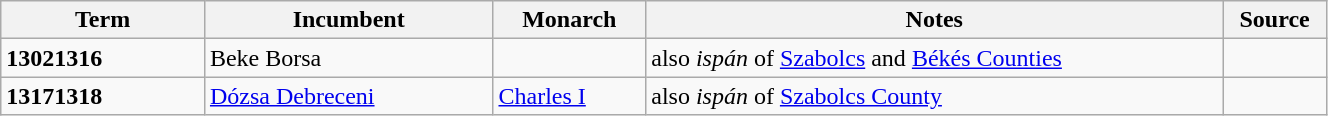<table class="wikitable" style="width: 70%">
<tr>
<th scope="col" width="12%">Term</th>
<th scope="col" width="17%">Incumbent</th>
<th scope="col" width="9%">Monarch</th>
<th scope="col" width="34%">Notes</th>
<th scope="col" width="6%">Source</th>
</tr>
<tr>
<td><strong>13021316</strong></td>
<td>Beke Borsa</td>
<td></td>
<td>also <em>ispán</em> of <a href='#'>Szabolcs</a> and <a href='#'>Békés Counties</a></td>
<td></td>
</tr>
<tr>
<td><strong>13171318</strong></td>
<td><a href='#'>Dózsa Debreceni</a></td>
<td><a href='#'>Charles I</a></td>
<td>also <em>ispán</em> of <a href='#'>Szabolcs County</a></td>
<td></td>
</tr>
</table>
